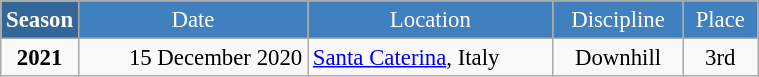<table class="wikitable" style="font-size:95%; text-align:center; border:grey solid 1px; border-collapse:collapse;" width="40%">
<tr style="background-color:#369; color:white;">
<td rowspan="2" colspan="1" width="5%"><strong>Season</strong></td>
</tr>
<tr style="background-color:#4180be; color:white;">
<td>Date</td>
<td>Location</td>
<td>Discipline</td>
<td>Place</td>
</tr>
<tr>
<td><strong>2021</strong></td>
<td align=right>15 December 2020</td>
<td align=left> <a href='#'>Santa Caterina</a>, Italy</td>
<td>Downhill</td>
<td>3rd</td>
</tr>
</table>
